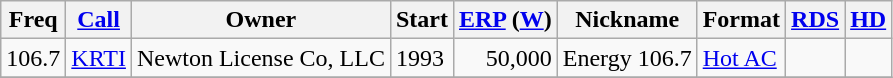<table class="wikitable sortable">
<tr>
<th>Freq</th>
<th><a href='#'>Call</a></th>
<th>Owner</th>
<th>Start</th>
<th><a href='#'>ERP</a> (<a href='#'>W</a>)</th>
<th>Nickname</th>
<th>Format</th>
<th><a href='#'>RDS</a></th>
<th><a href='#'>HD</a></th>
</tr>
<tr>
<td align=right>106.7</td>
<td><a href='#'>KRTI</a></td>
<td>Newton License Co, LLC</td>
<td>1993</td>
<td align=right>50,000</td>
<td>Energy 106.7</td>
<td><a href='#'>Hot AC</a></td>
<td></td>
<td></td>
</tr>
<tr>
</tr>
</table>
